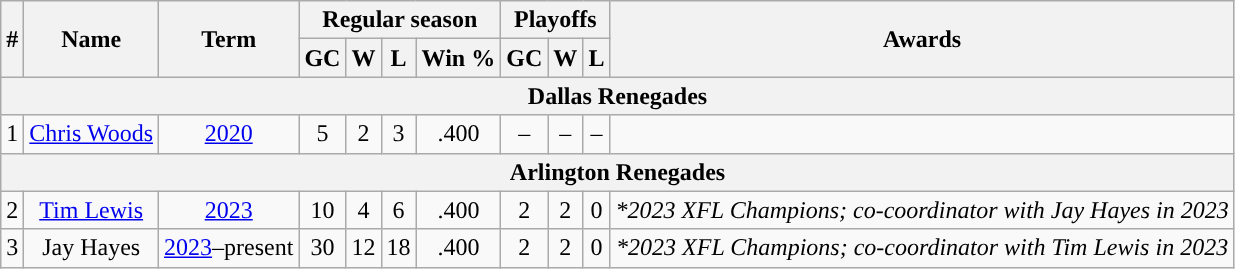<table class="wikitable" style="text-align:center">
<tr>
<th rowspan="2">#</th>
<th rowspan="2">Name</th>
<th rowspan="2">Term</th>
<th colspan="4">Regular season</th>
<th colspan="3">Playoffs</th>
<th rowspan="2">Awards</th>
</tr>
<tr>
<th>GC</th>
<th>W</th>
<th>L</th>
<th>Win %</th>
<th>GC</th>
<th>W</th>
<th>L</th>
</tr>
<tr>
<th colspan="11">Dallas Renegades</th>
</tr>
<tr>
<td>1</td>
<td><a href='#'>Chris Woods</a></td>
<td><a href='#'>2020</a></td>
<td>5</td>
<td>2</td>
<td>3</td>
<td>.400</td>
<td>–</td>
<td>–</td>
<td>–</td>
<td></td>
</tr>
<tr>
<th colspan="11">Arlington Renegades</th>
</tr>
<tr>
<td>2</td>
<td><a href='#'>Tim Lewis</a></td>
<td><a href='#'>2023</a></td>
<td>10</td>
<td>4</td>
<td>6</td>
<td>.400</td>
<td>2</td>
<td>2</td>
<td>0</td>
<td><em>*2023 XFL Champions; co-coordinator with Jay Hayes in 2023</em></td>
</tr>
<tr>
<td>3</td>
<td>Jay Hayes</td>
<td><a href='#'>2023</a>–present</td>
<td>30</td>
<td>12</td>
<td>18</td>
<td>.400</td>
<td>2</td>
<td>2</td>
<td>0</td>
<td><em>*2023 XFL Champions; co-coordinator with Tim Lewis in 2023</em></td>
</tr>
</table>
